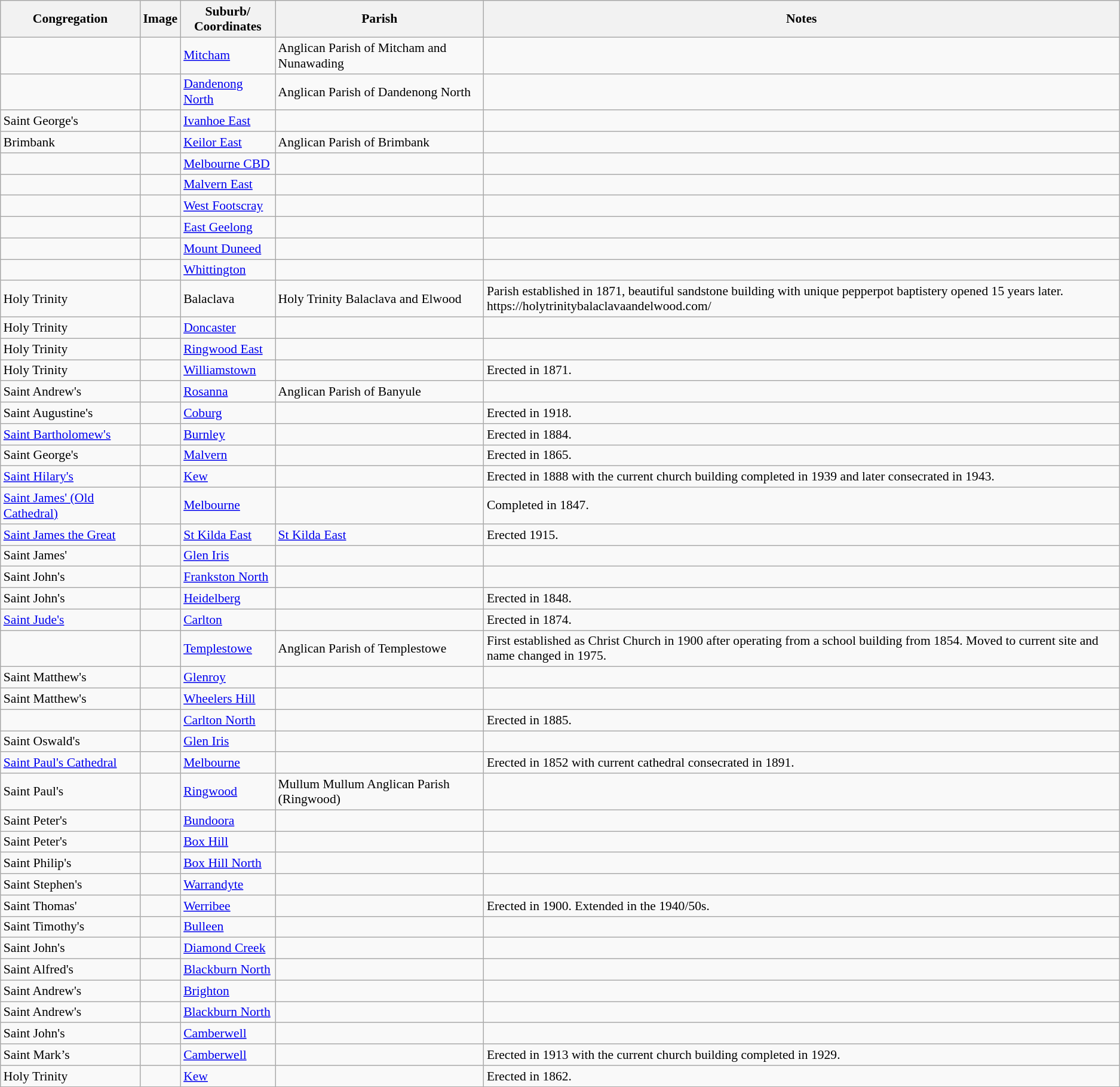<table class="wikitable sortable" style="font-size:90%;">
<tr>
<th>Congregation</th>
<th class="unsortable">Image</th>
<th>Suburb/<br>Coordinates</th>
<th>Parish</th>
<th class="unsortable">Notes</th>
</tr>
<tr>
<td></td>
<td></td>
<td><a href='#'>Mitcham</a></td>
<td>Anglican Parish of Mitcham and Nunawading</td>
<td></td>
</tr>
<tr>
<td></td>
<td></td>
<td><a href='#'>Dandenong North</a></td>
<td>Anglican Parish of Dandenong North</td>
<td></td>
</tr>
<tr>
<td>Saint George's</td>
<td></td>
<td><a href='#'>Ivanhoe East</a></td>
<td></td>
<td></td>
</tr>
<tr>
<td>Brimbank</td>
<td></td>
<td><a href='#'>Keilor East</a><br></td>
<td>Anglican Parish of Brimbank</td>
<td></td>
</tr>
<tr>
<td></td>
<td></td>
<td><a href='#'>Melbourne CBD</a><br></td>
<td></td>
<td></td>
</tr>
<tr>
<td></td>
<td></td>
<td><a href='#'>Malvern East</a><br></td>
<td></td>
<td></td>
</tr>
<tr>
<td></td>
<td></td>
<td><a href='#'>West Footscray</a><br></td>
<td></td>
<td></td>
</tr>
<tr>
<td></td>
<td></td>
<td><a href='#'>East Geelong</a><br></td>
<td></td>
<td></td>
</tr>
<tr>
<td></td>
<td></td>
<td><a href='#'>Mount Duneed</a><br></td>
<td></td>
<td></td>
</tr>
<tr>
<td></td>
<td></td>
<td><a href='#'>Whittington</a><br></td>
<td></td>
<td></td>
</tr>
<tr>
<td>Holy Trinity</td>
<td></td>
<td>Balaclava</td>
<td>Holy Trinity Balaclava and Elwood</td>
<td>Parish established in 1871, beautiful sandstone building with unique pepperpot baptistery opened 15 years later.<br>https://holytrinitybalaclavaandelwood.com/</td>
</tr>
<tr>
<td>Holy Trinity</td>
<td></td>
<td><a href='#'>Doncaster</a><br> </td>
<td></td>
<td></td>
</tr>
<tr>
<td>Holy Trinity</td>
<td></td>
<td><a href='#'>Ringwood East</a><br></td>
<td></td>
<td></td>
</tr>
<tr>
<td>Holy Trinity</td>
<td></td>
<td><a href='#'>Williamstown</a><br></td>
<td></td>
<td>Erected in 1871.</td>
</tr>
<tr>
<td>Saint Andrew's</td>
<td></td>
<td><a href='#'>Rosanna</a><br></td>
<td>Anglican Parish of Banyule</td>
<td></td>
</tr>
<tr>
<td>Saint Augustine's</td>
<td></td>
<td><a href='#'>Coburg</a><br> </td>
<td></td>
<td>Erected in 1918.</td>
</tr>
<tr>
<td><a href='#'>Saint Bartholomew's</a></td>
<td></td>
<td><a href='#'>Burnley</a><br></td>
<td></td>
<td>Erected in 1884.</td>
</tr>
<tr>
<td>Saint George's</td>
<td></td>
<td><a href='#'>Malvern</a><br></td>
<td></td>
<td>Erected in 1865.</td>
</tr>
<tr>
<td><a href='#'>Saint Hilary's</a></td>
<td></td>
<td><a href='#'>Kew</a><br></td>
<td></td>
<td>Erected in 1888 with the current church building completed in 1939 and later consecrated in 1943.</td>
</tr>
<tr>
<td><a href='#'>Saint James' (Old Cathedral)</a></td>
<td></td>
<td><a href='#'>Melbourne</a><br></td>
<td></td>
<td>Completed in 1847.</td>
</tr>
<tr>
<td><a href='#'>Saint James the Great</a></td>
<td></td>
<td><a href='#'>St Kilda East</a><br></td>
<td><a href='#'>St Kilda East</a></td>
<td>Erected 1915.</td>
</tr>
<tr>
<td>Saint James'</td>
<td></td>
<td><a href='#'>Glen Iris</a><br></td>
<td></td>
<td></td>
</tr>
<tr>
<td>Saint John's</td>
<td></td>
<td><a href='#'>Frankston North</a><br> </td>
<td></td>
<td></td>
</tr>
<tr>
<td>Saint John's</td>
<td></td>
<td><a href='#'>Heidelberg</a><br> </td>
<td></td>
<td>Erected in 1848.</td>
</tr>
<tr>
<td><a href='#'>Saint Jude's</a></td>
<td></td>
<td><a href='#'>Carlton</a><br> </td>
<td></td>
<td>Erected in 1874.</td>
</tr>
<tr>
<td></td>
<td></td>
<td><a href='#'>Templestowe</a><br></td>
<td>Anglican Parish of Templestowe</td>
<td>First established as Christ Church in 1900 after operating from a school building from 1854.  Moved to current site and name changed in 1975.</td>
</tr>
<tr>
<td>Saint Matthew's</td>
<td></td>
<td><a href='#'>Glenroy</a><br></td>
<td></td>
<td></td>
</tr>
<tr>
<td>Saint Matthew's</td>
<td></td>
<td><a href='#'>Wheelers Hill</a><br></td>
<td></td>
<td></td>
</tr>
<tr>
<td></td>
<td></td>
<td><a href='#'>Carlton North</a><br> </td>
<td></td>
<td>Erected in 1885.</td>
</tr>
<tr>
<td>Saint Oswald's</td>
<td></td>
<td><a href='#'>Glen Iris</a><br></td>
<td></td>
<td></td>
</tr>
<tr>
<td><a href='#'>Saint Paul's Cathedral</a></td>
<td></td>
<td><a href='#'>Melbourne</a><br></td>
<td></td>
<td>Erected in 1852 with current cathedral consecrated in 1891.</td>
</tr>
<tr>
<td>Saint Paul's</td>
<td></td>
<td><a href='#'>Ringwood</a><br></td>
<td>Mullum Mullum Anglican Parish (Ringwood)</td>
<td></td>
</tr>
<tr>
<td>Saint Peter's</td>
<td></td>
<td><a href='#'>Bundoora</a><br></td>
<td></td>
<td></td>
</tr>
<tr>
<td>Saint Peter's</td>
<td></td>
<td><a href='#'>Box Hill</a><br></td>
<td></td>
<td></td>
</tr>
<tr>
<td>Saint Philip's</td>
<td></td>
<td><a href='#'>Box Hill North</a><br> </td>
<td></td>
<td></td>
</tr>
<tr>
<td>Saint Stephen's</td>
<td></td>
<td><a href='#'>Warrandyte</a><br></td>
<td></td>
<td></td>
</tr>
<tr>
<td>Saint Thomas'</td>
<td></td>
<td><a href='#'>Werribee</a><br></td>
<td></td>
<td>Erected in 1900. Extended in the 1940/50s.</td>
</tr>
<tr>
<td>Saint Timothy's</td>
<td></td>
<td><a href='#'>Bulleen</a><br></td>
<td></td>
<td></td>
</tr>
<tr>
<td>Saint John's</td>
<td></td>
<td><a href='#'>Diamond Creek</a><br></td>
<td></td>
<td></td>
</tr>
<tr>
<td>Saint Alfred's</td>
<td></td>
<td><a href='#'>Blackburn North</a><br></td>
<td></td>
<td></td>
</tr>
<tr>
<td>Saint Andrew's</td>
<td></td>
<td><a href='#'>Brighton</a><br></td>
<td></td>
<td></td>
</tr>
<tr>
<td>Saint Andrew's</td>
<td></td>
<td><a href='#'>Blackburn North</a><br></td>
<td></td>
<td></td>
</tr>
<tr>
<td>Saint John's</td>
<td></td>
<td><a href='#'>Camberwell</a><br></td>
<td></td>
<td></td>
</tr>
<tr>
<td>Saint Mark’s</td>
<td></td>
<td><a href='#'>Camberwell</a><br></td>
<td></td>
<td>Erected in 1913 with the current church building completed in 1929.</td>
</tr>
<tr>
<td>Holy Trinity</td>
<td></td>
<td><a href='#'>Kew</a><br></td>
<td></td>
<td>Erected in 1862.</td>
</tr>
</table>
